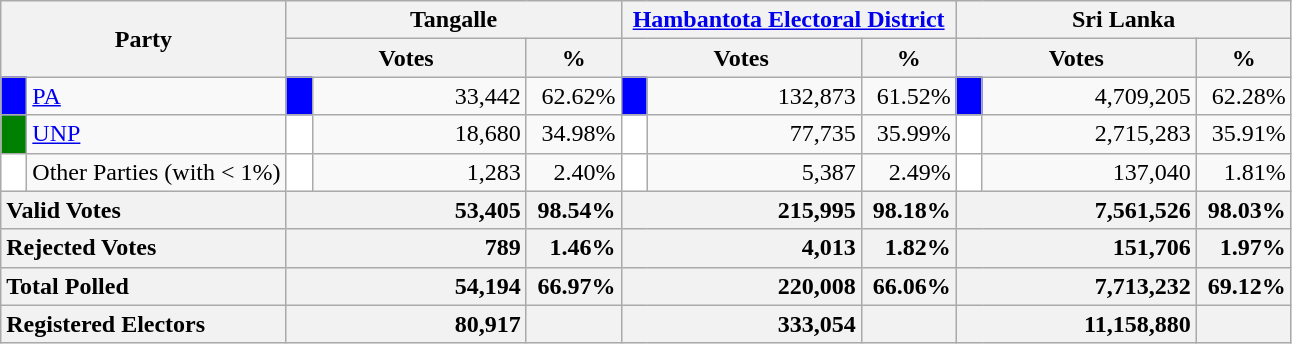<table class="wikitable">
<tr>
<th colspan="2" width="144px"rowspan="2">Party</th>
<th colspan="3" width="216px">Tangalle</th>
<th colspan="3" width="216px"><a href='#'>Hambantota Electoral District</a></th>
<th colspan="3" width="216px">Sri Lanka</th>
</tr>
<tr>
<th colspan="2" width="144px">Votes</th>
<th>%</th>
<th colspan="2" width="144px">Votes</th>
<th>%</th>
<th colspan="2" width="144px">Votes</th>
<th>%</th>
</tr>
<tr>
<td style="background-color:blue;" width="10px"></td>
<td style="text-align:left;"><a href='#'>PA</a></td>
<td style="background-color:blue;" width="10px"></td>
<td style="text-align:right;">33,442</td>
<td style="text-align:right;">62.62%</td>
<td style="background-color:blue;" width="10px"></td>
<td style="text-align:right;">132,873</td>
<td style="text-align:right;">61.52%</td>
<td style="background-color:blue;" width="10px"></td>
<td style="text-align:right;">4,709,205</td>
<td style="text-align:right;">62.28%</td>
</tr>
<tr>
<td style="background-color:green;" width="10px"></td>
<td style="text-align:left;"><a href='#'>UNP</a></td>
<td style="background-color:white;" width="10px"></td>
<td style="text-align:right;">18,680</td>
<td style="text-align:right;">34.98%</td>
<td style="background-color:white;" width="10px"></td>
<td style="text-align:right;">77,735</td>
<td style="text-align:right;">35.99%</td>
<td style="background-color:white;" width="10px"></td>
<td style="text-align:right;">2,715,283</td>
<td style="text-align:right;">35.91%</td>
</tr>
<tr>
<td style="background-color:white;" width="10px"></td>
<td style="text-align:left;">Other Parties (with < 1%)</td>
<td style="background-color:white;" width="10px"></td>
<td style="text-align:right;">1,283</td>
<td style="text-align:right;">2.40%</td>
<td style="background-color:white;" width="10px"></td>
<td style="text-align:right;">5,387</td>
<td style="text-align:right;">2.49%</td>
<td style="background-color:white;" width="10px"></td>
<td style="text-align:right;">137,040</td>
<td style="text-align:right;">1.81%</td>
</tr>
<tr>
<th colspan="2" width="144px"style="text-align:left;">Valid Votes</th>
<th style="text-align:right;"colspan="2" width="144px">53,405</th>
<th style="text-align:right;">98.54%</th>
<th style="text-align:right;"colspan="2" width="144px">215,995</th>
<th style="text-align:right;">98.18%</th>
<th style="text-align:right;"colspan="2" width="144px">7,561,526</th>
<th style="text-align:right;">98.03%</th>
</tr>
<tr>
<th colspan="2" width="144px"style="text-align:left;">Rejected Votes</th>
<th style="text-align:right;"colspan="2" width="144px">789</th>
<th style="text-align:right;">1.46%</th>
<th style="text-align:right;"colspan="2" width="144px">4,013</th>
<th style="text-align:right;">1.82%</th>
<th style="text-align:right;"colspan="2" width="144px">151,706</th>
<th style="text-align:right;">1.97%</th>
</tr>
<tr>
<th colspan="2" width="144px"style="text-align:left;">Total Polled</th>
<th style="text-align:right;"colspan="2" width="144px">54,194</th>
<th style="text-align:right;">66.97%</th>
<th style="text-align:right;"colspan="2" width="144px">220,008</th>
<th style="text-align:right;">66.06%</th>
<th style="text-align:right;"colspan="2" width="144px">7,713,232</th>
<th style="text-align:right;">69.12%</th>
</tr>
<tr>
<th colspan="2" width="144px"style="text-align:left;">Registered Electors</th>
<th style="text-align:right;"colspan="2" width="144px">80,917</th>
<th></th>
<th style="text-align:right;"colspan="2" width="144px">333,054</th>
<th></th>
<th style="text-align:right;"colspan="2" width="144px">11,158,880</th>
<th></th>
</tr>
</table>
